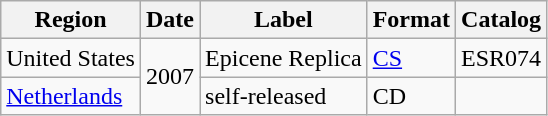<table class="wikitable">
<tr>
<th>Region</th>
<th>Date</th>
<th>Label</th>
<th>Format</th>
<th>Catalog</th>
</tr>
<tr>
<td>United States</td>
<td rowspan="2">2007</td>
<td>Epicene Replica</td>
<td><a href='#'>CS</a></td>
<td>ESR074</td>
</tr>
<tr>
<td><a href='#'>Netherlands</a></td>
<td>self-released</td>
<td>CD</td>
<td></td>
</tr>
</table>
